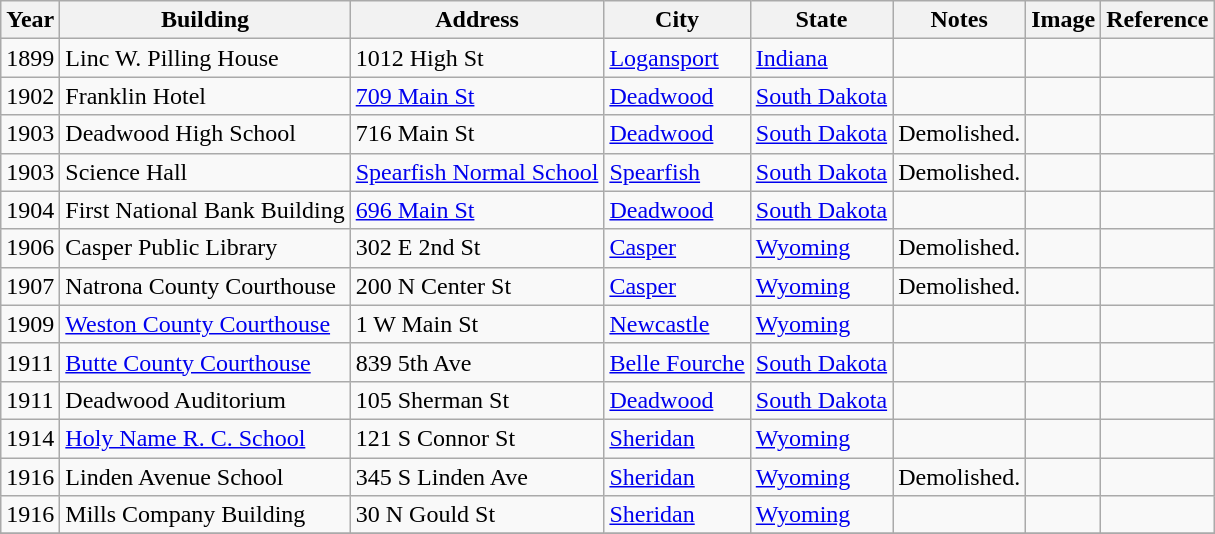<table class="wikitable sortable" border="1">
<tr>
<th>Year</th>
<th>Building</th>
<th>Address</th>
<th>City</th>
<th>State</th>
<th>Notes</th>
<th>Image</th>
<th>Reference</th>
</tr>
<tr>
<td>1899</td>
<td>Linc W. Pilling House</td>
<td>1012 High St</td>
<td><a href='#'>Logansport</a></td>
<td><a href='#'>Indiana</a></td>
<td></td>
<td></td>
<td></td>
</tr>
<tr>
<td>1902</td>
<td>Franklin Hotel</td>
<td><a href='#'>709 Main St</a></td>
<td><a href='#'>Deadwood</a></td>
<td><a href='#'>South Dakota</a></td>
<td></td>
<td></td>
<td></td>
</tr>
<tr>
<td>1903</td>
<td>Deadwood High School</td>
<td>716 Main St</td>
<td><a href='#'>Deadwood</a></td>
<td><a href='#'>South Dakota</a></td>
<td>Demolished.</td>
<td></td>
<td></td>
</tr>
<tr>
<td>1903</td>
<td>Science Hall</td>
<td><a href='#'>Spearfish Normal School</a></td>
<td><a href='#'>Spearfish</a></td>
<td><a href='#'>South Dakota</a></td>
<td>Demolished.</td>
<td></td>
<td></td>
</tr>
<tr>
<td>1904</td>
<td>First National Bank Building</td>
<td><a href='#'>696 Main St</a></td>
<td><a href='#'>Deadwood</a></td>
<td><a href='#'>South Dakota</a></td>
<td></td>
<td></td>
<td></td>
</tr>
<tr>
<td>1906</td>
<td>Casper Public Library</td>
<td>302 E 2nd St</td>
<td><a href='#'>Casper</a></td>
<td><a href='#'>Wyoming</a></td>
<td>Demolished.</td>
<td></td>
<td></td>
</tr>
<tr>
<td>1907</td>
<td>Natrona County Courthouse</td>
<td>200 N Center St</td>
<td><a href='#'>Casper</a></td>
<td><a href='#'>Wyoming</a></td>
<td>Demolished.</td>
<td></td>
<td></td>
</tr>
<tr>
<td>1909</td>
<td><a href='#'>Weston County Courthouse</a></td>
<td>1 W Main St</td>
<td><a href='#'>Newcastle</a></td>
<td><a href='#'>Wyoming</a></td>
<td></td>
<td></td>
<td></td>
</tr>
<tr>
<td>1911</td>
<td><a href='#'>Butte County Courthouse</a></td>
<td>839 5th Ave</td>
<td><a href='#'>Belle Fourche</a></td>
<td><a href='#'>South Dakota</a></td>
<td></td>
<td></td>
<td></td>
</tr>
<tr>
<td>1911</td>
<td>Deadwood Auditorium</td>
<td>105 Sherman St</td>
<td><a href='#'>Deadwood</a></td>
<td><a href='#'>South Dakota</a></td>
<td></td>
<td></td>
<td></td>
</tr>
<tr>
<td>1914</td>
<td><a href='#'>Holy Name R. C. School</a></td>
<td>121 S Connor St</td>
<td><a href='#'>Sheridan</a></td>
<td><a href='#'>Wyoming</a></td>
<td></td>
<td></td>
<td></td>
</tr>
<tr>
<td>1916</td>
<td>Linden Avenue School</td>
<td>345 S Linden Ave</td>
<td><a href='#'>Sheridan</a></td>
<td><a href='#'>Wyoming</a></td>
<td>Demolished.</td>
<td></td>
<td></td>
</tr>
<tr>
<td>1916</td>
<td>Mills Company Building</td>
<td>30 N Gould St</td>
<td><a href='#'>Sheridan</a></td>
<td><a href='#'>Wyoming</a></td>
<td></td>
<td></td>
<td></td>
</tr>
<tr>
</tr>
</table>
